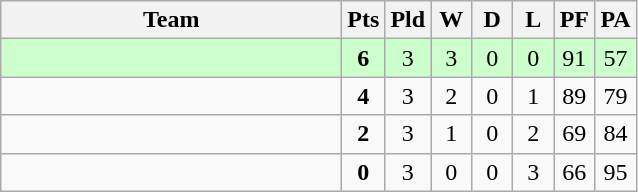<table class=wikitable style="text-align:center">
<tr>
<th width=220>Team</th>
<th width=20>Pts</th>
<th width=20>Pld</th>
<th width=20>W</th>
<th width=20>D</th>
<th width=20>L</th>
<th width=20>PF</th>
<th width=20>PA</th>
</tr>
<tr bgcolor=#ccffcc>
<td align=left></td>
<td><strong>6</strong></td>
<td>3</td>
<td>3</td>
<td>0</td>
<td>0</td>
<td>91</td>
<td>57</td>
</tr>
<tr bgcolor=>
<td align=left></td>
<td><strong>4</strong></td>
<td>3</td>
<td>2</td>
<td>0</td>
<td>1</td>
<td>89</td>
<td>79</td>
</tr>
<tr bgcolor=>
<td align=left></td>
<td><strong>2</strong></td>
<td>3</td>
<td>1</td>
<td>0</td>
<td>2</td>
<td>69</td>
<td>84</td>
</tr>
<tr bgcolor=>
<td align=left></td>
<td><strong>0</strong></td>
<td>3</td>
<td>0</td>
<td>0</td>
<td>3</td>
<td>66</td>
<td>95</td>
</tr>
</table>
